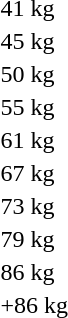<table>
<tr>
<td>41 kg</td>
<td></td>
<td></td>
<td></td>
</tr>
<tr>
<td>45 kg</td>
<td></td>
<td></td>
<td></td>
</tr>
<tr>
<td>50 kg</td>
<td></td>
<td></td>
<td></td>
</tr>
<tr>
<td>55 kg</td>
<td></td>
<td></td>
<td></td>
</tr>
<tr>
<td>61 kg</td>
<td></td>
<td></td>
<td></td>
</tr>
<tr>
<td>67 kg</td>
<td></td>
<td></td>
<td></td>
</tr>
<tr>
<td>73 kg</td>
<td></td>
<td></td>
<td></td>
</tr>
<tr>
<td>79 kg</td>
<td></td>
<td></td>
<td></td>
</tr>
<tr>
<td>86 kg</td>
<td></td>
<td></td>
<td></td>
</tr>
<tr>
<td>+86 kg</td>
<td></td>
<td></td>
<td></td>
</tr>
</table>
